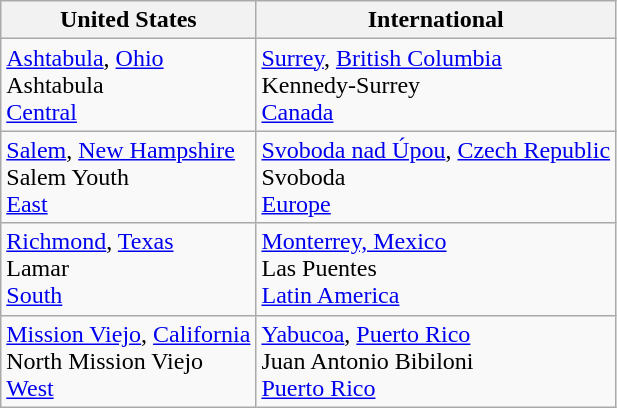<table class="wikitable">
<tr>
<th>United States</th>
<th>International</th>
</tr>
<tr>
<td> <a href='#'>Ashtabula</a>, <a href='#'>Ohio</a><br> Ashtabula <br><a href='#'>Central</a></td>
<td> <a href='#'>Surrey</a>, <a href='#'>British Columbia</a><br> Kennedy-Surrey <br><a href='#'>Canada</a></td>
</tr>
<tr>
<td> <a href='#'>Salem</a>, <a href='#'>New Hampshire</a><br> Salem Youth <br><a href='#'>East</a></td>
<td> <a href='#'>Svoboda nad Úpou</a>, <a href='#'>Czech Republic</a><br> Svoboda <br><a href='#'>Europe</a></td>
</tr>
<tr>
<td> <a href='#'>Richmond</a>, <a href='#'>Texas</a><br> Lamar <br><a href='#'>South</a></td>
<td> <a href='#'>Monterrey, Mexico</a><br> Las Puentes <br><a href='#'>Latin America</a></td>
</tr>
<tr>
<td> <a href='#'>Mission Viejo</a>, <a href='#'>California</a><br> North Mission Viejo <br><a href='#'>West</a></td>
<td> <a href='#'>Yabucoa</a>, <a href='#'>Puerto Rico</a><br> Juan Antonio Bibiloni <br><a href='#'>Puerto Rico</a></td>
</tr>
</table>
